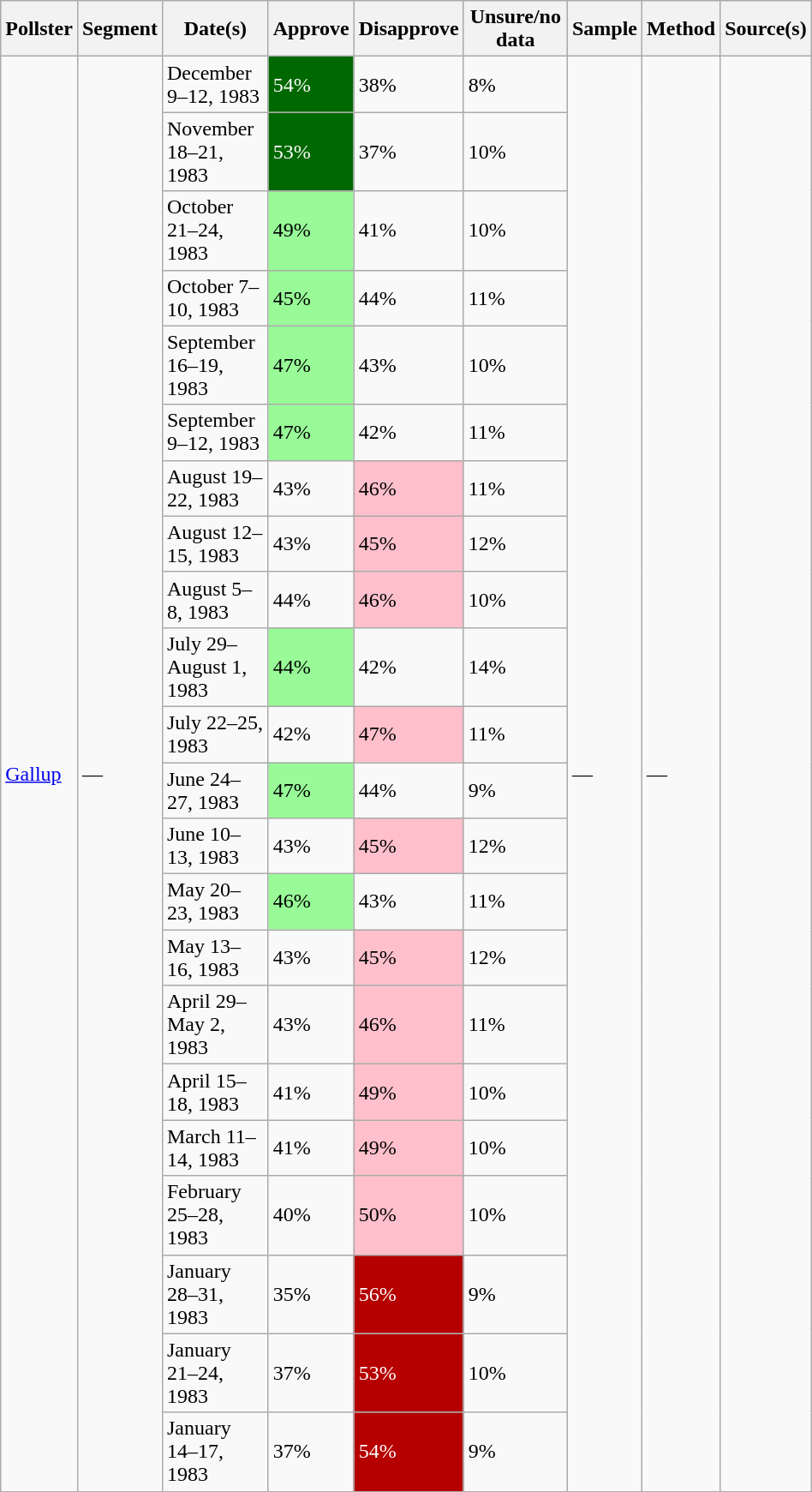<table class="wikitable sortable" style="width:50%;">
<tr>
<th>Pollster</th>
<th>Segment</th>
<th>Date(s)</th>
<th>Approve</th>
<th>Disapprove</th>
<th>Unsure/no data</th>
<th>Sample</th>
<th>Method</th>
<th>Source(s)</th>
</tr>
<tr>
<td rowspan="22"><a href='#'>Gallup</a></td>
<td rowspan="22">—</td>
<td>December 9–12, 1983</td>
<td style="background:#006800;color:white">54%</td>
<td>38%</td>
<td>8%</td>
<td rowspan="22">—</td>
<td rowspan="22">—</td>
<td rowspan="22"></td>
</tr>
<tr>
<td>November 18–21, 1983</td>
<td style="background:#006800;color:white">53%</td>
<td>37%</td>
<td>10%</td>
</tr>
<tr>
<td>October 21–24, 1983</td>
<td style="background:palegreen;color:black">49%</td>
<td>41%</td>
<td>10%</td>
</tr>
<tr>
<td>October 7–10, 1983</td>
<td style="background:palegreen;color:black">45%</td>
<td>44%</td>
<td>11%</td>
</tr>
<tr>
<td>September 16–19, 1983</td>
<td style="background:palegreen;color:black">47%</td>
<td>43%</td>
<td>10%</td>
</tr>
<tr>
<td>September 9–12, 1983</td>
<td style="background:palegreen;color:black">47%</td>
<td>42%</td>
<td>11%</td>
</tr>
<tr>
<td>August 19–22, 1983</td>
<td>43%</td>
<td style="background:pink;color:black">46%</td>
<td>11%</td>
</tr>
<tr>
<td>August 12–15, 1983</td>
<td>43%</td>
<td style="background:pink;color:black">45%</td>
<td>12%</td>
</tr>
<tr>
<td>August 5–8, 1983</td>
<td>44%</td>
<td style="background:pink;color:black">46%</td>
<td>10%</td>
</tr>
<tr>
<td>July 29–August 1, 1983</td>
<td style="background:palegreen;color:black">44%</td>
<td>42%</td>
<td>14%</td>
</tr>
<tr>
<td>July 22–25, 1983</td>
<td>42%</td>
<td style="background:pink;color:black">47%</td>
<td>11%</td>
</tr>
<tr>
<td>June 24–27, 1983</td>
<td style="background:palegreen;color:black">47%</td>
<td>44%</td>
<td>9%</td>
</tr>
<tr>
<td>June 10–13, 1983</td>
<td>43%</td>
<td style="background:pink;color:black">45%</td>
<td>12%</td>
</tr>
<tr>
<td>May 20–23, 1983</td>
<td style="background:palegreen;color:black">46%</td>
<td>43%</td>
<td>11%</td>
</tr>
<tr>
<td>May 13–16, 1983</td>
<td>43%</td>
<td style="background:pink;color:black">45%</td>
<td>12%</td>
</tr>
<tr>
<td>April 29–May 2, 1983</td>
<td>43%</td>
<td style="background:pink;color:black">46%</td>
<td>11%</td>
</tr>
<tr>
<td>April 15–18, 1983</td>
<td>41%</td>
<td style="background:pink;color:black">49%</td>
<td>10%</td>
</tr>
<tr>
<td>March 11–14, 1983</td>
<td>41%</td>
<td style="background:pink;color:black">49%</td>
<td>10%</td>
</tr>
<tr>
<td>February 25–28, 1983</td>
<td>40%</td>
<td style="background:pink;color:black">50%</td>
<td>10%</td>
</tr>
<tr>
<td>January 28–31, 1983</td>
<td>35%</td>
<td style="background:#B60000;color:white">56%</td>
<td>9%</td>
</tr>
<tr>
<td>January 21–24, 1983</td>
<td>37%</td>
<td style="background:#B60000;color:white">53%</td>
<td>10%</td>
</tr>
<tr>
<td>January 14–17, 1983</td>
<td>37%</td>
<td style="background:#B60000;color:white">54%</td>
<td>9%</td>
</tr>
<tr>
</tr>
</table>
